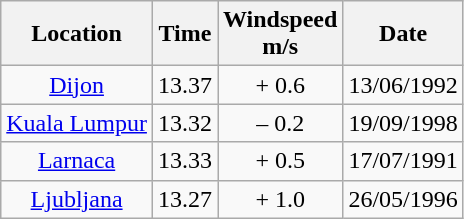<table class="wikitable" style= "text-align: center">
<tr>
<th>Location</th>
<th>Time</th>
<th>Windspeed<br>m/s</th>
<th>Date</th>
</tr>
<tr>
<td><a href='#'>Dijon</a></td>
<td>13.37</td>
<td>+ 0.6</td>
<td>13/06/1992</td>
</tr>
<tr>
<td><a href='#'>Kuala Lumpur</a></td>
<td>13.32</td>
<td>– 0.2</td>
<td>19/09/1998</td>
</tr>
<tr>
<td><a href='#'>Larnaca</a></td>
<td>13.33</td>
<td>+ 0.5</td>
<td>17/07/1991</td>
</tr>
<tr>
<td><a href='#'>Ljubljana</a></td>
<td>13.27</td>
<td>+ 1.0</td>
<td>26/05/1996</td>
</tr>
</table>
